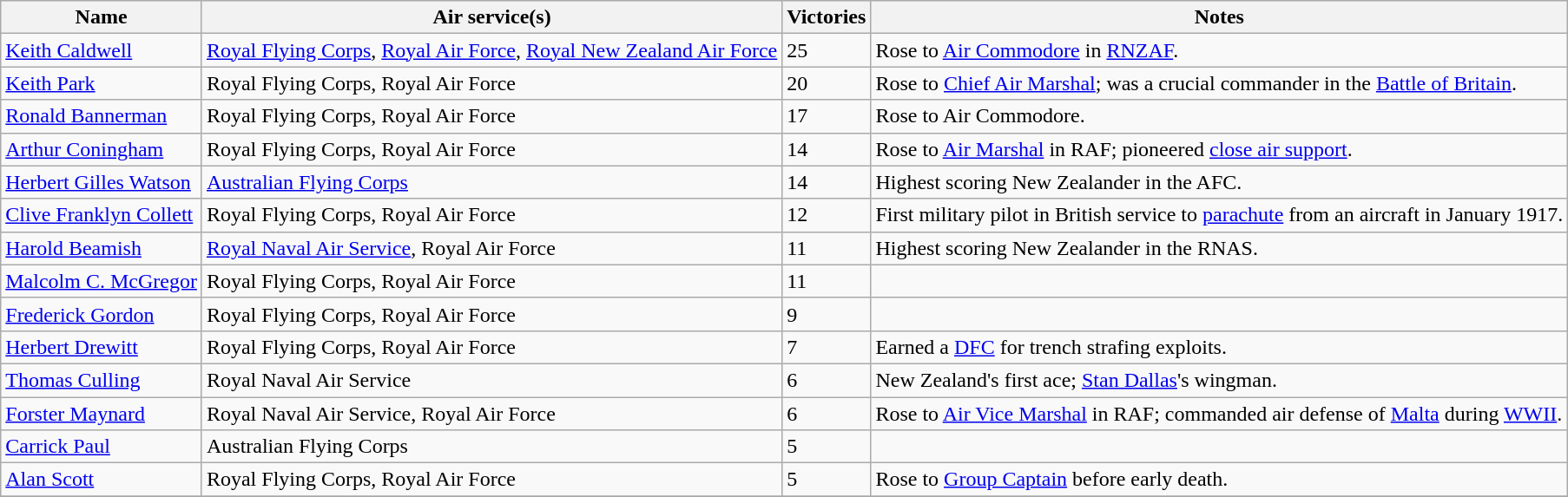<table class="wikitable sortable">
<tr>
<th>Name</th>
<th>Air service(s)</th>
<th>Victories</th>
<th>Notes</th>
</tr>
<tr>
<td><a href='#'>Keith Caldwell</a></td>
<td><a href='#'>Royal Flying Corps</a>, <a href='#'>Royal Air Force</a>, <a href='#'>Royal New Zealand Air Force</a></td>
<td>25</td>
<td>Rose to <a href='#'>Air Commodore</a> in <a href='#'>RNZAF</a>.</td>
</tr>
<tr>
<td><a href='#'>Keith Park</a></td>
<td>Royal Flying Corps, Royal Air Force</td>
<td>20</td>
<td>Rose to <a href='#'>Chief Air Marshal</a>; was a crucial commander in the <a href='#'>Battle of Britain</a>.</td>
</tr>
<tr>
<td><a href='#'>Ronald Bannerman</a></td>
<td>Royal Flying Corps, Royal Air Force</td>
<td>17</td>
<td>Rose to Air Commodore.</td>
</tr>
<tr>
<td><a href='#'>Arthur Coningham</a></td>
<td>Royal Flying Corps, Royal Air Force</td>
<td>14</td>
<td>Rose to <a href='#'>Air Marshal</a> in RAF; pioneered <a href='#'>close air support</a>.</td>
</tr>
<tr>
<td><a href='#'>Herbert Gilles Watson</a></td>
<td><a href='#'>Australian Flying Corps</a></td>
<td>14</td>
<td>Highest scoring New Zealander in the AFC.</td>
</tr>
<tr>
<td><a href='#'>Clive Franklyn Collett</a></td>
<td>Royal Flying Corps, Royal Air Force</td>
<td>12</td>
<td>First military pilot in British service to <a href='#'>parachute</a> from an aircraft in January 1917.</td>
</tr>
<tr>
<td><a href='#'>Harold Beamish</a></td>
<td><a href='#'>Royal Naval Air Service</a>, Royal Air Force</td>
<td>11</td>
<td>Highest scoring New Zealander in the RNAS.</td>
</tr>
<tr>
<td><a href='#'>Malcolm C. McGregor</a></td>
<td>Royal Flying Corps, Royal Air Force</td>
<td>11</td>
<td></td>
</tr>
<tr>
<td><a href='#'>Frederick Gordon</a></td>
<td>Royal Flying Corps, Royal Air Force</td>
<td>9</td>
<td></td>
</tr>
<tr>
<td><a href='#'>Herbert Drewitt</a></td>
<td>Royal Flying Corps, Royal Air Force</td>
<td>7</td>
<td>Earned a <a href='#'>DFC</a> for trench strafing exploits.</td>
</tr>
<tr>
<td><a href='#'>Thomas Culling</a></td>
<td>Royal Naval Air Service</td>
<td>6</td>
<td>New Zealand's first ace; <a href='#'>Stan Dallas</a>'s wingman.</td>
</tr>
<tr>
<td><a href='#'>Forster Maynard</a></td>
<td>Royal Naval Air Service, Royal Air Force</td>
<td>6</td>
<td>Rose to <a href='#'>Air Vice Marshal</a> in RAF; commanded air defense of <a href='#'>Malta</a> during <a href='#'>WWII</a>.</td>
</tr>
<tr>
<td><a href='#'>Carrick Paul</a></td>
<td>Australian Flying Corps</td>
<td>5</td>
<td></td>
</tr>
<tr>
<td><a href='#'>Alan Scott</a></td>
<td>Royal Flying Corps, Royal Air Force</td>
<td>5</td>
<td>Rose to <a href='#'>Group Captain</a> before early death.</td>
</tr>
<tr>
</tr>
</table>
